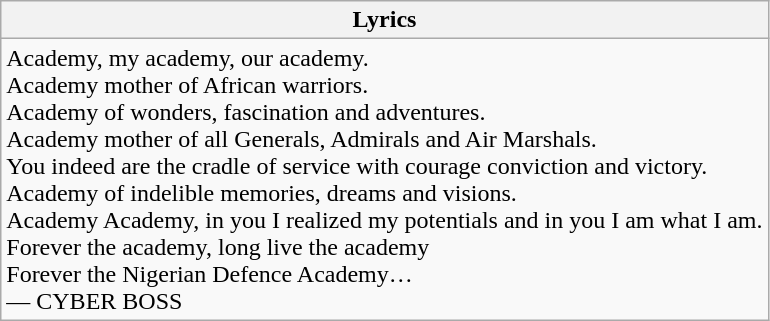<table class="wikitable">
<tr>
<th class="center">Lyrics</th>
</tr>
<tr style="vertical-align:top; white-space:nowrap;">
<td>Academy, my academy, our academy.<br>Academy mother of African warriors.<br>Academy of wonders, fascination and adventures.<br>Academy mother of all Generals, Admirals and Air Marshals.<br>You indeed are the cradle of service with courage conviction and victory.<br>Academy of indelible memories, dreams and visions.<br>Academy Academy, in you I realized my potentials and in you I am what I am.<br>Forever the academy, long live the academy<br>Forever the Nigerian Defence Academy…<br>— CYBER BOSS</td>
</tr>
</table>
